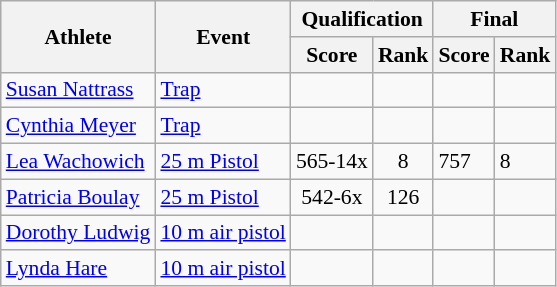<table class="wikitable" style="font-size:90%">
<tr>
<th rowspan="2">Athlete</th>
<th rowspan="2">Event</th>
<th colspan="2">Qualification</th>
<th colspan="2">Final</th>
</tr>
<tr>
<th>Score</th>
<th>Rank</th>
<th>Score</th>
<th>Rank</th>
</tr>
<tr>
<td><a href='#'>Susan Nattrass</a></td>
<td><a href='#'>Trap</a></td>
<td align=center></td>
<td align=center></td>
<td></td>
<td></td>
</tr>
<tr>
<td><a href='#'>Cynthia Meyer</a></td>
<td><a href='#'>Trap</a></td>
<td align=center></td>
<td align=center></td>
<td></td>
<td></td>
</tr>
<tr>
<td><a href='#'>Lea Wachowich</a></td>
<td><a href='#'>25 m Pistol</a></td>
<td align=center>565-14x</td>
<td align=center>8</td>
<td>757</td>
<td>8</td>
</tr>
<tr>
<td><a href='#'>Patricia Boulay</a></td>
<td><a href='#'>25 m Pistol</a></td>
<td align=center>542-6x</td>
<td align=center>126</td>
<td></td>
<td></td>
</tr>
<tr>
<td><a href='#'>Dorothy Ludwig</a></td>
<td><a href='#'>10 m air pistol</a></td>
<td align=center></td>
<td align=center></td>
<td></td>
<td></td>
</tr>
<tr>
<td><a href='#'>Lynda Hare</a></td>
<td><a href='#'>10 m air pistol</a></td>
<td align=center></td>
<td align=center></td>
<td></td>
<td></td>
</tr>
</table>
